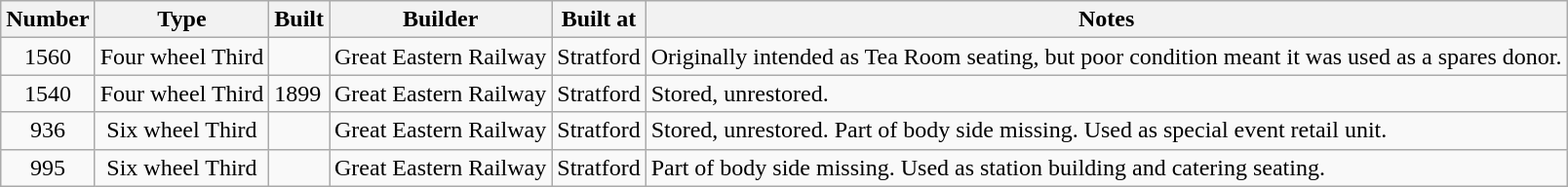<table class="wikitable">
<tr>
<th>Number</th>
<th>Type</th>
<th>Built</th>
<th>Builder</th>
<th>Built at</th>
<th>Notes</th>
</tr>
<tr>
<td align=center>1560</td>
<td align=center>Four wheel Third</td>
<td></td>
<td align=center>Great Eastern Railway</td>
<td align=center>Stratford</td>
<td>Originally intended as Tea Room seating, but poor condition meant it was used as a spares donor.</td>
</tr>
<tr>
<td align=center>1540</td>
<td align=center>Four wheel Third</td>
<td>1899</td>
<td align=center>Great Eastern Railway</td>
<td align=center>Stratford</td>
<td>Stored, unrestored.</td>
</tr>
<tr>
<td align=center>936</td>
<td align=center>Six wheel Third</td>
<td></td>
<td align=center>Great Eastern Railway</td>
<td align=center>Stratford</td>
<td>Stored, unrestored. Part of body side missing. Used as special event retail unit.</td>
</tr>
<tr>
<td align=center>995</td>
<td align=center>Six wheel Third</td>
<td></td>
<td align=center>Great Eastern Railway</td>
<td align=center>Stratford</td>
<td>Part of body side missing.  Used as station building and catering seating.</td>
</tr>
</table>
